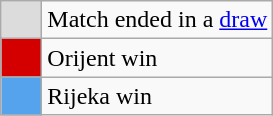<table class="wikitable">
<tr>
<th style="width:20px; background:#dcdcdc;">  </th>
<td>Match ended in a <a href='#'>draw</a></td>
</tr>
<tr>
<td style="background:#d40000;"></td>
<td>Orijent win</td>
</tr>
<tr>
<td style="background:#54a3ec;"></td>
<td>Rijeka win</td>
</tr>
</table>
